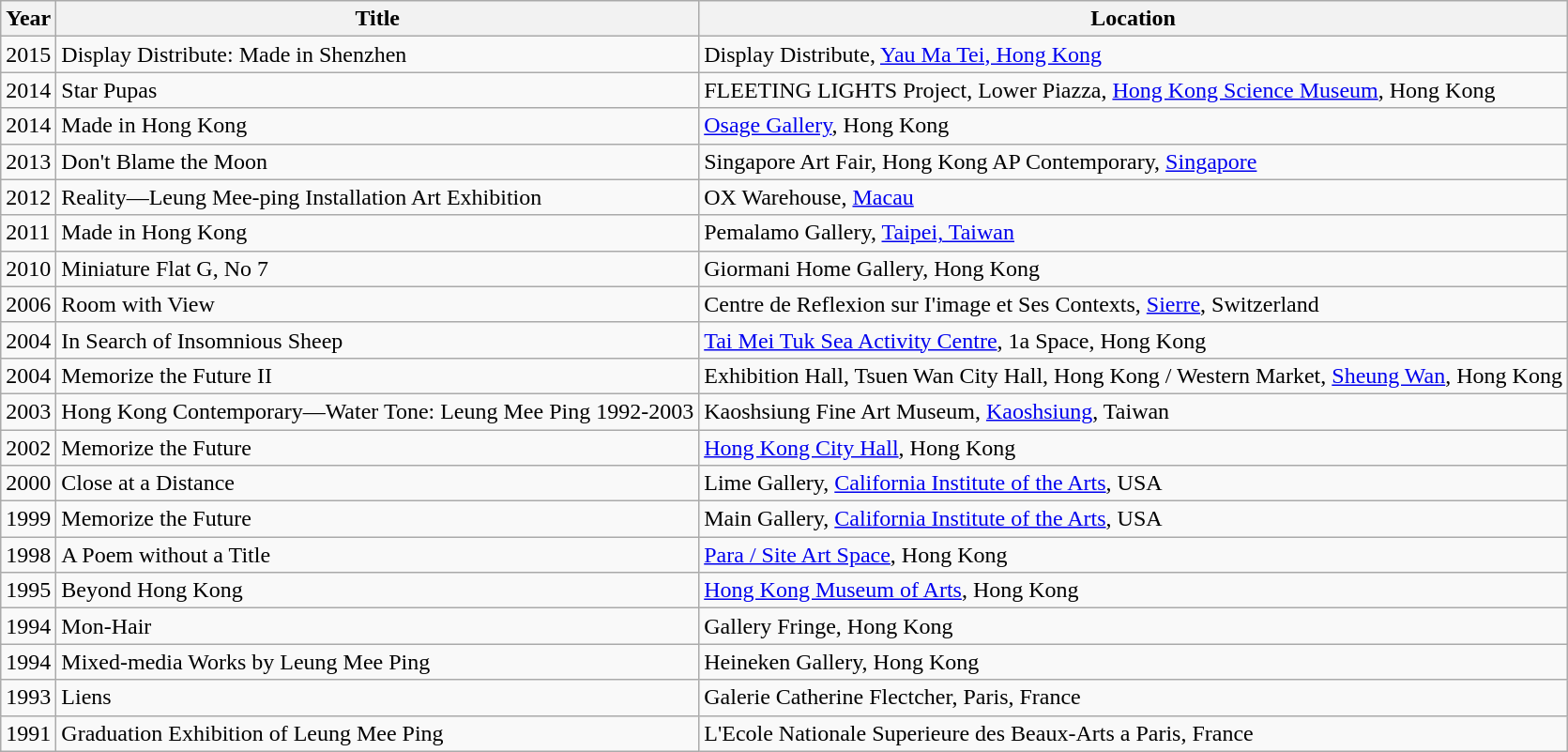<table class="wikitable">
<tr>
<th>Year</th>
<th>Title</th>
<th>Location</th>
</tr>
<tr>
<td>2015</td>
<td>Display Distribute: Made in Shenzhen</td>
<td>Display Distribute, <a href='#'>Yau Ma Tei, Hong Kong</a></td>
</tr>
<tr>
<td>2014</td>
<td>Star Pupas</td>
<td>FLEETING LIGHTS Project, Lower Piazza, <a href='#'>Hong Kong Science Museum</a>, Hong Kong</td>
</tr>
<tr>
<td>2014</td>
<td>Made in Hong Kong</td>
<td><a href='#'>Osage Gallery</a>, Hong Kong</td>
</tr>
<tr>
<td>2013</td>
<td>Don't Blame the Moon</td>
<td>Singapore Art Fair, Hong Kong AP Contemporary, <a href='#'>Singapore</a></td>
</tr>
<tr>
<td>2012</td>
<td>Reality—Leung Mee-ping Installation Art Exhibition</td>
<td>OX Warehouse, <a href='#'>Macau</a></td>
</tr>
<tr>
<td>2011</td>
<td>Made in Hong Kong</td>
<td>Pemalamo Gallery, <a href='#'>Taipei, Taiwan</a></td>
</tr>
<tr>
<td>2010</td>
<td>Miniature Flat G, No 7</td>
<td>Giormani Home Gallery, Hong Kong</td>
</tr>
<tr>
<td>2006</td>
<td>Room with View</td>
<td>Centre de Reflexion sur I'image et Ses Contexts, <a href='#'>Sierre</a>, Switzerland</td>
</tr>
<tr>
<td>2004</td>
<td>In Search of Insomnious Sheep</td>
<td><a href='#'>Tai Mei Tuk Sea Activity Centre</a>, 1a Space, Hong Kong</td>
</tr>
<tr>
<td>2004</td>
<td>Memorize the Future II</td>
<td>Exhibition Hall, Tsuen Wan City Hall, Hong Kong / Western Market, <a href='#'>Sheung Wan</a>, Hong Kong</td>
</tr>
<tr>
<td>2003</td>
<td>Hong Kong Contemporary—Water Tone: Leung Mee Ping 1992-2003</td>
<td>Kaoshsiung Fine Art Museum, <a href='#'>Kaoshsiung</a>, Taiwan</td>
</tr>
<tr>
<td>2002</td>
<td>Memorize the Future</td>
<td><a href='#'>Hong Kong City Hall</a>, Hong Kong</td>
</tr>
<tr>
<td>2000</td>
<td>Close at a Distance</td>
<td>Lime Gallery, <a href='#'>California Institute of the Arts</a>, USA</td>
</tr>
<tr>
<td>1999</td>
<td>Memorize the Future</td>
<td>Main Gallery, <a href='#'>California Institute of the Arts</a>, USA</td>
</tr>
<tr>
<td>1998</td>
<td>A Poem without a Title</td>
<td><a href='#'>Para / Site Art Space</a>, Hong Kong</td>
</tr>
<tr>
<td>1995</td>
<td>Beyond Hong Kong</td>
<td><a href='#'>Hong Kong Museum of Arts</a>, Hong Kong</td>
</tr>
<tr>
<td>1994</td>
<td>Mon-Hair</td>
<td>Gallery Fringe, Hong Kong</td>
</tr>
<tr>
<td>1994</td>
<td>Mixed-media Works by Leung Mee Ping</td>
<td>Heineken Gallery, Hong Kong</td>
</tr>
<tr>
<td>1993</td>
<td>Liens</td>
<td>Galerie Catherine Flectcher, Paris, France</td>
</tr>
<tr>
<td>1991</td>
<td>Graduation Exhibition of Leung Mee Ping</td>
<td>L'Ecole Nationale Superieure des Beaux-Arts a Paris, France</td>
</tr>
</table>
